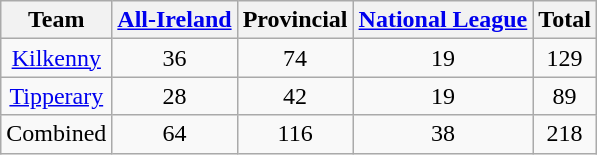<table class="wikitable" style="text-align:center;">
<tr>
<th>Team</th>
<th><a href='#'>All-Ireland</a></th>
<th>Provincial</th>
<th><a href='#'>National League</a></th>
<th>Total</th>
</tr>
<tr>
<td><a href='#'>Kilkenny</a></td>
<td>36</td>
<td>74</td>
<td>19</td>
<td>129</td>
</tr>
<tr>
<td><a href='#'>Tipperary</a></td>
<td>28</td>
<td>42</td>
<td>19</td>
<td>89</td>
</tr>
<tr>
<td>Combined</td>
<td>64</td>
<td>116</td>
<td>38</td>
<td>218</td>
</tr>
</table>
